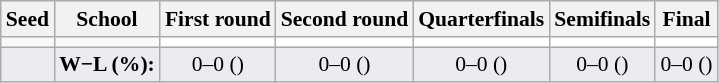<table class="sortable wikitable" style="white-space:nowrap; font-size:90%;">
<tr>
<th>Seed</th>
<th>School</th>
<th>First round</th>
<th>Second round</th>
<th>Quarterfinals</th>
<th>Semifinals</th>
<th>Final</th>
</tr>
<tr>
<td></td>
<td></td>
<td style="background:#fff;"></td>
<td style="background:#fff;"></td>
<td style="background:#fff;"></td>
<td style="background:#fff;"></td>
<td style="background:#fff;"></td>
</tr>
<tr class="sortbottom"  style="text-align:center; background:#EAECF0;">
<td></td>
<td><strong>W−L (%):</strong></td>
<td>0–0 ()</td>
<td>0–0 ()</td>
<td>0–0 ()</td>
<td>0–0 ()</td>
<td>0–0 ()</td>
</tr>
</table>
